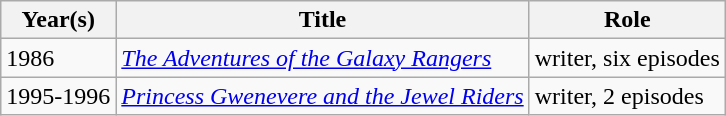<table class="wikitable">
<tr>
<th>Year(s)</th>
<th>Title</th>
<th>Role</th>
</tr>
<tr>
<td>1986</td>
<td><em><a href='#'>The Adventures of the Galaxy Rangers</a></em></td>
<td>writer, six episodes</td>
</tr>
<tr>
<td>1995-1996</td>
<td><em><a href='#'>Princess Gwenevere and the Jewel Riders</a></em></td>
<td>writer, 2 episodes</td>
</tr>
</table>
